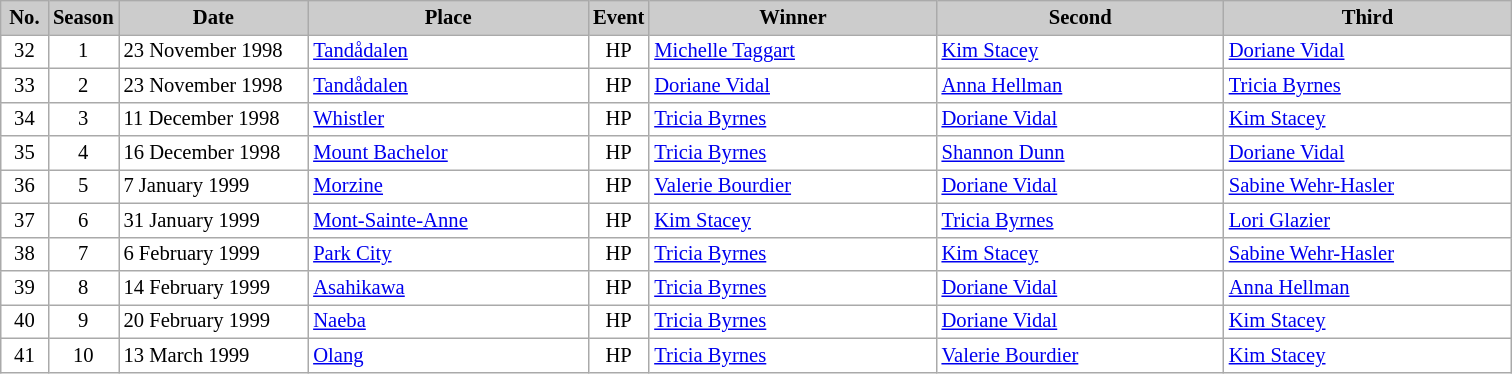<table class="wikitable plainrowheaders" style="background:#fff; font-size:86%; border:grey solid 1px; border-collapse:collapse;">
<tr style="background:#ccc; text-align:center;">
<th scope="col" style="background:#ccc; width:25px;">No.</th>
<th scope="col" style="background:#ccc; width:30px;">Season</th>
<th scope="col" style="background:#ccc; width:120px;">Date</th>
<th scope="col" style="background:#ccc; width:180px;">Place</th>
<th scope="col" style="background:#ccc; width:15px;">Event</th>
<th scope="col" style="background:#ccc; width:185px;">Winner</th>
<th scope="col" style="background:#ccc; width:185px;">Second</th>
<th scope="col" style="background:#ccc; width:185px;">Third</th>
</tr>
<tr>
<td align=center>32</td>
<td align=center>1</td>
<td>23 November 1998</td>
<td> <a href='#'>Tandådalen</a></td>
<td align=center>HP</td>
<td> <a href='#'>Michelle Taggart</a></td>
<td> <a href='#'>Kim Stacey</a></td>
<td> <a href='#'>Doriane Vidal</a></td>
</tr>
<tr>
<td align=center>33</td>
<td align=center>2</td>
<td>23 November 1998</td>
<td> <a href='#'>Tandådalen</a></td>
<td align=center>HP</td>
<td> <a href='#'>Doriane Vidal</a></td>
<td> <a href='#'>Anna Hellman</a></td>
<td> <a href='#'>Tricia Byrnes</a></td>
</tr>
<tr>
<td align=center>34</td>
<td align=center>3</td>
<td>11 December 1998</td>
<td> <a href='#'>Whistler</a></td>
<td align=center>HP</td>
<td> <a href='#'>Tricia Byrnes</a></td>
<td> <a href='#'>Doriane Vidal</a></td>
<td> <a href='#'>Kim Stacey</a></td>
</tr>
<tr>
<td align=center>35</td>
<td align=center>4</td>
<td>16 December 1998</td>
<td> <a href='#'>Mount Bachelor</a></td>
<td align=center>HP</td>
<td> <a href='#'>Tricia Byrnes</a></td>
<td> <a href='#'>Shannon Dunn</a></td>
<td> <a href='#'>Doriane Vidal</a></td>
</tr>
<tr>
<td align=center>36</td>
<td align=center>5</td>
<td>7 January 1999</td>
<td> <a href='#'>Morzine</a></td>
<td align=center>HP</td>
<td> <a href='#'>Valerie Bourdier</a></td>
<td> <a href='#'>Doriane Vidal</a></td>
<td> <a href='#'>Sabine Wehr-Hasler</a></td>
</tr>
<tr>
<td align=center>37</td>
<td align=center>6</td>
<td>31 January 1999</td>
<td> <a href='#'>Mont-Sainte-Anne</a></td>
<td align=center>HP</td>
<td> <a href='#'>Kim Stacey</a></td>
<td> <a href='#'>Tricia Byrnes</a></td>
<td> <a href='#'>Lori Glazier</a></td>
</tr>
<tr>
<td align=center>38</td>
<td align=center>7</td>
<td>6 February 1999</td>
<td> <a href='#'>Park City</a></td>
<td align=center>HP</td>
<td> <a href='#'>Tricia Byrnes</a></td>
<td> <a href='#'>Kim Stacey</a></td>
<td> <a href='#'>Sabine Wehr-Hasler</a></td>
</tr>
<tr>
<td align=center>39</td>
<td align=center>8</td>
<td>14 February 1999</td>
<td> <a href='#'>Asahikawa</a></td>
<td align=center>HP</td>
<td> <a href='#'>Tricia Byrnes</a></td>
<td> <a href='#'>Doriane Vidal</a></td>
<td> <a href='#'>Anna Hellman</a></td>
</tr>
<tr>
<td align=center>40</td>
<td align=center>9</td>
<td>20 February 1999</td>
<td> <a href='#'>Naeba</a></td>
<td align=center>HP</td>
<td> <a href='#'>Tricia Byrnes</a></td>
<td> <a href='#'>Doriane Vidal</a></td>
<td> <a href='#'>Kim Stacey</a></td>
</tr>
<tr>
<td align=center>41</td>
<td align=center>10</td>
<td>13 March 1999</td>
<td> <a href='#'>Olang</a></td>
<td align=center>HP</td>
<td> <a href='#'>Tricia Byrnes</a></td>
<td> <a href='#'>Valerie Bourdier</a></td>
<td> <a href='#'>Kim Stacey</a></td>
</tr>
</table>
